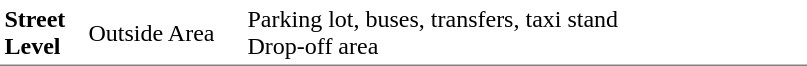<table border=0 cellspacing=0 cellpadding=3>
<tr>
<td style="border-bottom:solid 1px gray;border-top:solid 1px white;" width=50 rowspan=8 valign=top><strong>Street Level</strong></td>
<td style="border-top:solid 1px white;border-bottom:solid 1px gray;" width=100 rowspan=2>Outside Area</td>
<td style="border-top:solid 1px white;border-bottom:solid 1px gray;" width=370 valign=top>Parking lot, buses, transfers, taxi stand<br>Drop-off area</td>
</tr>
</table>
